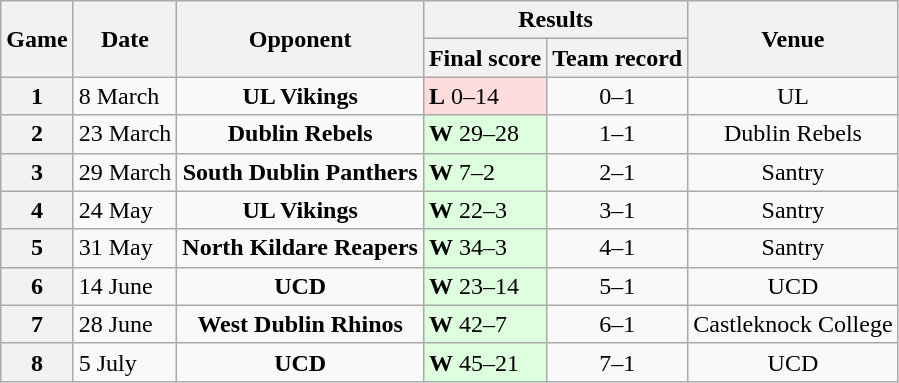<table class="wikitable">
<tr>
<th rowspan="2">Game</th>
<th rowspan="2">Date</th>
<th rowspan="2">Opponent</th>
<th colspan="2">Results</th>
<th rowspan="2">Venue</th>
</tr>
<tr>
<th>Final score</th>
<th>Team record</th>
</tr>
<tr>
<th>1</th>
<td>8 March</td>
<td style="text-align:center;"><strong>UL Vikings</strong></td>
<td style="background:#fdd;"><strong>L</strong> 0–14</td>
<td style="text-align:center;">0–1</td>
<td style="text-align:center;">UL</td>
</tr>
<tr>
<th>2</th>
<td>23 March</td>
<td style="text-align:center;"><strong>Dublin Rebels</strong></td>
<td style="background:#dfd;"><strong>W</strong> 29–28</td>
<td style="text-align:center;">1–1</td>
<td style="text-align:center;">Dublin Rebels</td>
</tr>
<tr>
<th>3</th>
<td>29 March</td>
<td style="text-align:center;"><strong>South Dublin Panthers</strong></td>
<td style="background:#dfd;"><strong>W</strong> 7–2</td>
<td style="text-align:center;">2–1</td>
<td style="text-align:center;">Santry</td>
</tr>
<tr>
<th>4</th>
<td>24 May</td>
<td style="text-align:center;"><strong>UL Vikings</strong></td>
<td style="background:#dfd;"><strong>W</strong> 22–3</td>
<td style="text-align:center;">3–1</td>
<td style="text-align:center;">Santry</td>
</tr>
<tr>
<th>5</th>
<td>31 May</td>
<td style="text-align:center;"><strong>North Kildare Reapers</strong></td>
<td style="background:#dfd;"><strong>W</strong> 34–3</td>
<td style="text-align:center;">4–1</td>
<td style="text-align:center;">Santry</td>
</tr>
<tr>
<th>6</th>
<td>14 June</td>
<td style="text-align:center;"><strong>UCD</strong></td>
<td style="background:#dfd;"><strong>W</strong> 23–14</td>
<td style="text-align:center;">5–1</td>
<td style="text-align:center;">UCD</td>
</tr>
<tr>
<th>7</th>
<td>28 June</td>
<td style="text-align:center;"><strong>West Dublin Rhinos </strong></td>
<td style="background:#dfd;"><strong>W</strong> 42–7</td>
<td style="text-align:center;">6–1</td>
<td style="text-align:center;">Castleknock College</td>
</tr>
<tr>
<th>8</th>
<td>5 July</td>
<td style="text-align:center;"><strong>UCD</strong></td>
<td style="background:#dfd;"><strong>W</strong> 45–21</td>
<td style="text-align:center;">7–1</td>
<td style="text-align:center;">UCD</td>
</tr>
</table>
